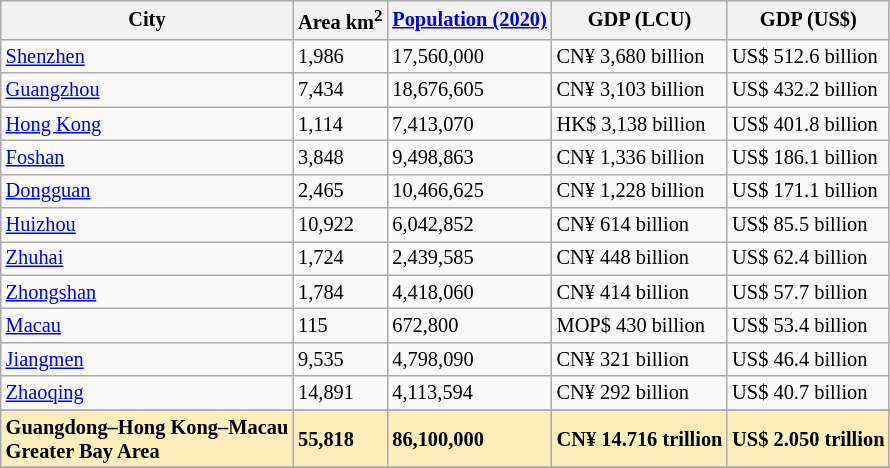<table class="wikitable sortable" style="font-size:85%;">
<tr>
<th>City</th>
<th>Area km<sup>2</sup></th>
<th><a href='#'>Population (2020)</a></th>
<th>GDP (LCU)</th>
<th>GDP (US$)</th>
</tr>
<tr>
<td><a href='#'>Shenzhen</a></td>
<td>1,986</td>
<td>17,560,000</td>
<td>CN¥ 3,680 billion</td>
<td>US$ 512.6 billion</td>
</tr>
<tr>
<td><a href='#'>Guangzhou</a></td>
<td>7,434</td>
<td>18,676,605</td>
<td>CN¥ 3,103 billion</td>
<td>US$ 432.2 billion</td>
</tr>
<tr>
<td><a href='#'>Hong Kong</a></td>
<td>1,114</td>
<td>7,413,070</td>
<td>HK$ 3,138 billion</td>
<td>US$ 401.8 billion</td>
</tr>
<tr>
<td><a href='#'>Foshan</a></td>
<td>3,848</td>
<td>9,498,863</td>
<td>CN¥ 1,336 billion</td>
<td>US$ 186.1 billion</td>
</tr>
<tr>
<td><a href='#'>Dongguan</a></td>
<td>2,465</td>
<td>10,466,625</td>
<td>CN¥ 1,228 billion</td>
<td>US$ 171.1 billion</td>
</tr>
<tr>
<td><a href='#'>Huizhou</a></td>
<td>10,922</td>
<td>6,042,852</td>
<td>CN¥ 614 billion</td>
<td>US$ 85.5 billion</td>
</tr>
<tr>
<td><a href='#'>Zhuhai</a></td>
<td>1,724</td>
<td>2,439,585</td>
<td>CN¥ 448 billion</td>
<td>US$ 62.4 billion</td>
</tr>
<tr>
<td><a href='#'>Zhongshan</a></td>
<td>1,784</td>
<td>4,418,060</td>
<td>CN¥ 414 billion</td>
<td>US$ 57.7 billion</td>
</tr>
<tr>
<td><a href='#'>Macau</a></td>
<td>115</td>
<td>672,800</td>
<td>MOP$ 430 billion</td>
<td>US$ 53.4 billion</td>
</tr>
<tr>
<td><a href='#'>Jiangmen</a></td>
<td>9,535</td>
<td>4,798,090</td>
<td>CN¥ 321 billion</td>
<td>US$ 46.4 billion</td>
</tr>
<tr>
<td><a href='#'>Zhaoqing</a></td>
<td>14,891</td>
<td>4,113,594</td>
<td>CN¥ 292 billion</td>
<td>US$ 40.7 billion</td>
</tr>
<tr>
</tr>
<tr style="background:#feb;">
<td><strong>Guangdong–Hong Kong–Macau<br>Greater Bay Area</strong></td>
<td><strong> 55,818 </strong></td>
<td><strong> 86,100,000 </strong></td>
<td><strong> CN¥ 14.716 trillion </strong></td>
<td><strong> US$ 2.050 trillion  </strong></td>
</tr>
<tr>
</tr>
</table>
